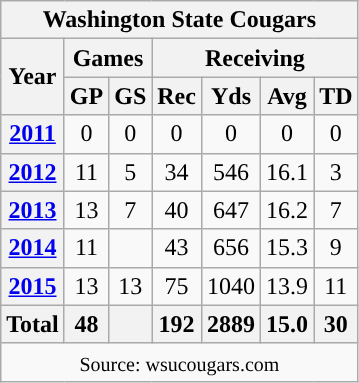<table class="wikitable" style="text-align: center;">
<tr>
<th colspan="8"><strong>Washington State Cougars</strong></th>
</tr>
<tr>
<th rowspan="2">Year</th>
<th colspan="2">Games</th>
<th colspan="5">Receiving</th>
</tr>
<tr>
<th>GP</th>
<th>GS</th>
<th>Rec</th>
<th>Yds</th>
<th>Avg</th>
<th>TD</th>
</tr>
<tr>
<th><a href='#'>2011</a></th>
<td>0</td>
<td>0</td>
<td>0</td>
<td>0</td>
<td>0</td>
<td>0</td>
</tr>
<tr>
<th><a href='#'>2012</a></th>
<td>11</td>
<td>5</td>
<td>34</td>
<td>546</td>
<td>16.1</td>
<td>3</td>
</tr>
<tr>
<th><a href='#'>2013</a></th>
<td>13</td>
<td>7</td>
<td>40</td>
<td>647</td>
<td>16.2</td>
<td>7</td>
</tr>
<tr>
<th><a href='#'>2014</a></th>
<td>11</td>
<td></td>
<td>43</td>
<td>656</td>
<td>15.3</td>
<td>9</td>
</tr>
<tr>
<th><a href='#'>2015</a></th>
<td>13</td>
<td>13</td>
<td>75</td>
<td>1040</td>
<td>13.9</td>
<td>11</td>
</tr>
<tr>
<th>Total</th>
<th>48</th>
<th></th>
<th>192</th>
<th>2889</th>
<th>15.0</th>
<th>30</th>
</tr>
<tr>
<td colspan="8"><small>Source: wsucougars.com</small></td>
</tr>
</table>
